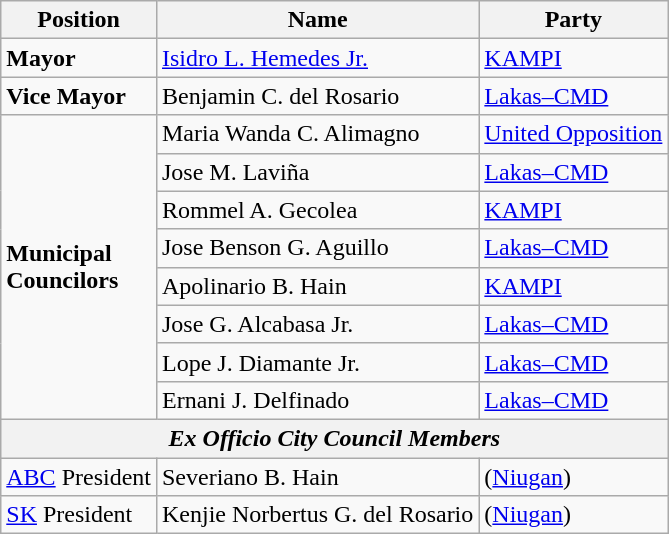<table class="wikitable">
<tr>
<th>Position</th>
<th>Name</th>
<th>Party</th>
</tr>
<tr>
<td><strong>Mayor</strong></td>
<td><a href='#'>Isidro L. Hemedes Jr.</a></td>
<td><a href='#'>KAMPI</a></td>
</tr>
<tr>
<td><strong>Vice Mayor</strong></td>
<td>Benjamin C. del Rosario</td>
<td><a href='#'>Lakas–CMD</a></td>
</tr>
<tr>
<td rowspan=8><strong>Municipal<br>Councilors</strong></td>
<td>Maria Wanda C. Alimagno</td>
<td><a href='#'>United Opposition</a></td>
</tr>
<tr>
<td>Jose M. Laviña</td>
<td><a href='#'>Lakas–CMD</a></td>
</tr>
<tr>
<td>Rommel A. Gecolea</td>
<td><a href='#'>KAMPI</a></td>
</tr>
<tr>
<td>Jose Benson G. Aguillo</td>
<td><a href='#'>Lakas–CMD</a></td>
</tr>
<tr>
<td>Apolinario B. Hain</td>
<td><a href='#'>KAMPI</a></td>
</tr>
<tr>
<td>Jose G. Alcabasa Jr.</td>
<td><a href='#'>Lakas–CMD</a></td>
</tr>
<tr>
<td>Lope J. Diamante Jr.</td>
<td><a href='#'>Lakas–CMD</a></td>
</tr>
<tr>
<td>Ernani J. Delfinado</td>
<td><a href='#'>Lakas–CMD</a></td>
</tr>
<tr>
<th colspan=3><strong><em>Ex Officio<em> City Council Members<strong></th>
</tr>
<tr>
<td></strong><a href='#'>ABC</a> President<strong></td>
<td>Severiano B. Hain</td>
<td>(<a href='#'>Niugan</a>)</td>
</tr>
<tr>
<td></strong><a href='#'>SK</a> President<strong></td>
<td>Kenjie Norbertus G. del Rosario</td>
<td>(<a href='#'>Niugan</a>)</td>
</tr>
</table>
